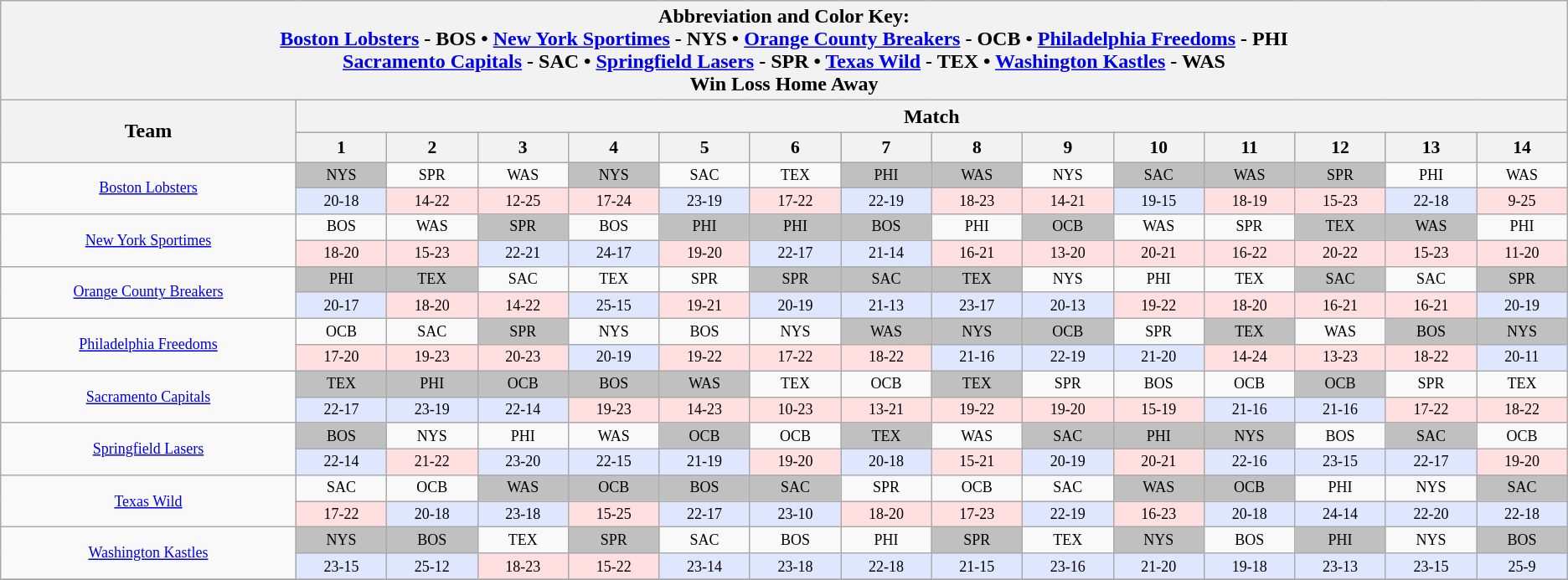<table class="wikitable" style="text-align:center;width=100%">
<tr>
<th colspan="15">Abbreviation and Color Key:<br><a href='#'>Boston Lobsters</a> - BOS • <a href='#'>New York Sportimes</a> - NYS • <a href='#'>Orange County Breakers</a> - OCB • <a href='#'>Philadelphia Freedoms</a> - PHI <br> <a href='#'>Sacramento Capitals</a> - SAC • <a href='#'>Springfield Lasers</a> - SPR • <a href='#'>Texas Wild</a> - TEX • <a href='#'>Washington Kastles</a> - WAS<br><span>Win</span>  <span>Loss</span>  <span>Home</span>  <span>Away</span></th>
</tr>
<tr>
<th width="10.4%" rowspan="2">Team</th>
<th width="89.6%" colspan="14">Match</th>
</tr>
<tr style="background-color:#CCCCCC; font-size: 90%">
<th width="3.2%">1</th>
<th width="3.2%">2</th>
<th width="3.2%">3</th>
<th width="3.2%">4</th>
<th width="3.2%">5</th>
<th width="3.2%">6</th>
<th width="3.2%">7</th>
<th width="3.2%">8</th>
<th width="3.2%">9</th>
<th width="3.2%">10</th>
<th width="3.2%">11</th>
<th width="3.2%">12</th>
<th width="3.2%">13</th>
<th width="3.2%">14<br></th>
</tr>
<tr style="font-size: 75%">
<td rowspan="2"><a href='#'>Boston Lobsters</a></td>
<td bgcolor=#C0C0C0>NYS</td>
<td>SPR</td>
<td>WAS</td>
<td bgcolor=#C0C0C0>NYS</td>
<td>SAC</td>
<td>TEX</td>
<td bgcolor=#C0C0C0>PHI</td>
<td bgcolor=#C0C0C0>WAS</td>
<td>NYS</td>
<td bgcolor=#C0C0C0>SAC</td>
<td bgcolor=#C0C0C0>WAS</td>
<td bgcolor=#C0C0C0>SPR</td>
<td>PHI</td>
<td>WAS</td>
</tr>
<tr style="font-size: 75%">
<td bgcolor=#DFE7FF>20-18</td>
<td bgcolor=#FFDFDF>14-22</td>
<td bgcolor=#FFDFDF>12-25</td>
<td bgcolor=#FFDFDF>17-24</td>
<td bgcolor=#DFE7FF>23-19</td>
<td bgcolor=#FFDFDF>17-22</td>
<td bgcolor=#DFE7FF>22-19</td>
<td bgcolor=#FFDFDF>18-23</td>
<td bgcolor=#FFDFDF>14-21</td>
<td bgcolor=#DFE7FF>19-15</td>
<td bgcolor=#FFDFDF>18-19</td>
<td bgcolor=#FFDFDF>15-23</td>
<td bgcolor=#DFE7FF>22-18</td>
<td bgcolor=#FFDFDF>9-25</td>
</tr>
<tr style="font-size: 75%">
<td rowspan="2"><a href='#'>New York Sportimes</a></td>
<td>BOS</td>
<td>WAS</td>
<td bgcolor=#C0C0C0>SPR</td>
<td>BOS</td>
<td bgcolor=#C0C0C0>PHI</td>
<td bgcolor=#C0C0C0>PHI</td>
<td bgcolor=#C0C0C0>BOS</td>
<td>PHI</td>
<td bgcolor=#C0C0C0>OCB</td>
<td>WAS</td>
<td>SPR</td>
<td bgcolor=#C0C0C0>TEX</td>
<td bgcolor=#C0C0C0>WAS</td>
<td>PHI</td>
</tr>
<tr style="font-size: 75%">
<td bgcolor=#FFDFDF>18-20</td>
<td bgcolor=#FFDFDF>15-23</td>
<td bgcolor=#DFE7FF>22-21</td>
<td bgcolor=#DFE7FF>24-17</td>
<td bgcolor=#FFDFDF>19-20</td>
<td bgcolor=#DFE7FF>22-17</td>
<td bgcolor=#DFE7FF>21-14</td>
<td bgcolor=#FFDFDF>16-21</td>
<td bgcolor=#FFDFDF>13-20</td>
<td bgcolor=#FFDFDF>20-21</td>
<td bgcolor=#FFDFDF>16-22</td>
<td bgcolor=#FFDFDF>20-22</td>
<td bgcolor=#FFDFDF>15-23</td>
<td bgcolor=#FFDFDF>11-20</td>
</tr>
<tr style="font-size: 75%">
<td rowspan="2"><a href='#'>Orange County Breakers</a></td>
<td bgcolor=#C0C0C0>PHI</td>
<td bgcolor=#C0C0C0>TEX</td>
<td>SAC</td>
<td>TEX</td>
<td>SPR</td>
<td bgcolor=#C0C0C0>SPR</td>
<td bgcolor=#C0C0C0>SAC</td>
<td bgcolor=#C0C0C0>TEX</td>
<td>NYS</td>
<td>PHI</td>
<td>TEX</td>
<td bgcolor=#C0C0C0>SAC</td>
<td>SAC</td>
<td bgcolor=#C0C0C0>SPR</td>
</tr>
<tr style="font-size: 75%">
<td bgcolor=#DFE7FF>20-17</td>
<td bgcolor=#FFDFDF>18-20</td>
<td bgcolor=#FFDFDF>14-22</td>
<td bgcolor=#DFE7FF>25-15</td>
<td bgcolor=#FFDFDF>19-21</td>
<td bgcolor=#DFE7FF>20-19</td>
<td bgcolor=#DFE7FF>21-13</td>
<td bgcolor=#DFE7FF>23-17</td>
<td bgcolor=#DFE7FF>20-13</td>
<td bgcolor=#FFDFDF>19-22</td>
<td bgcolor=#FFDFDF>18-20</td>
<td bgcolor=#FFDFDF>16-21</td>
<td bgcolor=#FFDFDF>16-21</td>
<td bgcolor=#DFE7FF>20-19</td>
</tr>
<tr style="font-size: 75%">
<td rowspan="2"><a href='#'>Philadelphia Freedoms</a></td>
<td>OCB</td>
<td>SAC</td>
<td bgcolor=#C0C0C0>SPR</td>
<td>NYS</td>
<td>BOS</td>
<td>NYS</td>
<td bgcolor=#C0C0C0>WAS</td>
<td bgcolor=#C0C0C0>NYS</td>
<td bgcolor=#C0C0C0>OCB</td>
<td>SPR</td>
<td bgcolor=#C0C0C0>TEX</td>
<td>WAS</td>
<td bgcolor=#C0C0C0>BOS</td>
<td bgcolor=#C0C0C0>NYS</td>
</tr>
<tr style="font-size: 75%">
<td bgcolor=#FFDFDF>17-20</td>
<td bgcolor=#FFDFDF>19-23</td>
<td bgcolor=#FFDFDF>20-23</td>
<td bgcolor=#DFE7FF>20-19</td>
<td bgcolor=#FFDFDF>19-22</td>
<td bgcolor=#FFDFDF>17-22</td>
<td bgcolor=#FFDFDF>18-22</td>
<td bgcolor=#DFE7FF>21-16</td>
<td bgcolor=#DFE7FF>22-19</td>
<td bgcolor=#DFE7FF>21-20</td>
<td bgcolor=#FFDFDF>14-24</td>
<td bgcolor=#FFDFDF>13-23</td>
<td bgcolor=#FFDFDF>18-22</td>
<td bgcolor=#DFE7FF>20-11</td>
</tr>
<tr style="font-size: 75%">
<td rowspan="2"><a href='#'>Sacramento Capitals</a></td>
<td bgcolor=#C0C0C0>TEX</td>
<td bgcolor=#C0C0C0>PHI</td>
<td bgcolor=#C0C0C0>OCB</td>
<td bgcolor=#C0C0C0>BOS</td>
<td bgcolor=#C0C0C0>WAS</td>
<td>TEX</td>
<td>OCB</td>
<td bgcolor=#C0C0C0>TEX</td>
<td>SPR</td>
<td>BOS</td>
<td>OCB</td>
<td bgcolor=#C0C0C0>OCB</td>
<td>SPR</td>
<td>TEX</td>
</tr>
<tr style="font-size: 75%">
<td bgcolor=#DFE7FF>22-17</td>
<td bgcolor=#DFE7FF>23-19</td>
<td bgcolor=#DFE7FF>22-14</td>
<td bgcolor=#FFDFDF>19-23</td>
<td bgcolor=#FFDFDF>14-23</td>
<td bgcolor=#FFDFDF>10-23</td>
<td bgcolor=#FFDFDF>13-21</td>
<td bgcolor=#FFDFDF>19-22</td>
<td bgcolor=#FFDFDF>19-20</td>
<td bgcolor=#FFDFDF>15-19</td>
<td bgcolor=#DFE7FF>21-16</td>
<td bgcolor=#DFE7FF>21-16</td>
<td bgcolor=#FFDFDF>17-22</td>
<td bgcolor=#FFDFDF>18-22</td>
</tr>
<tr style="font-size: 75%">
<td rowspan="2"><a href='#'>Springfield Lasers</a></td>
<td bgcolor=#C0C0C0>BOS</td>
<td>NYS</td>
<td>PHI</td>
<td>WAS</td>
<td bgcolor=#C0C0C0>OCB</td>
<td>OCB</td>
<td bgcolor=#C0C0C0>TEX</td>
<td>WAS</td>
<td bgcolor=#C0C0C0>SAC</td>
<td bgcolor=#C0C0C0>PHI</td>
<td bgcolor=#C0C0C0>NYS</td>
<td>BOS</td>
<td bgcolor=#C0C0C0>SAC</td>
<td>OCB</td>
</tr>
<tr style="font-size: 75%">
<td bgcolor=#DFE7FF>22-14</td>
<td bgcolor=#FFDFDF>21-22</td>
<td bgcolor=#DFE7FF>23-20</td>
<td bgcolor=#DFE7FF>22-15</td>
<td bgcolor=#DFE7FF>21-19</td>
<td bgcolor=#FFDFDF>19-20</td>
<td bgcolor=#DFE7FF>20-18</td>
<td bgcolor=#FFDFDF>15-21</td>
<td bgcolor=#DFE7FF>20-19</td>
<td bgcolor=#FFDFDF>20-21</td>
<td bgcolor=#DFE7FF>22-16</td>
<td bgcolor=#DFE7FF>23-15</td>
<td bgcolor=#DFE7FF>22-17</td>
<td bgcolor=#FFDFDF>19-20</td>
</tr>
<tr style="font-size: 75%">
<td rowspan="2"><a href='#'>Texas Wild</a></td>
<td>SAC</td>
<td>OCB</td>
<td bgcolor=#C0C0C0>WAS</td>
<td bgcolor=#C0C0C0>OCB</td>
<td bgcolor=#C0C0C0>BOS</td>
<td bgcolor=#C0C0C0>SAC</td>
<td>SPR</td>
<td>OCB</td>
<td>SAC</td>
<td bgcolor=#C0C0C0>WAS</td>
<td bgcolor=#C0C0C0>OCB</td>
<td>PHI</td>
<td>NYS</td>
<td bgcolor=#C0C0C0>SAC</td>
</tr>
<tr style="font-size: 75%">
<td bgcolor=#FFDFDF>17-22</td>
<td bgcolor=#DFE7FF>20-18</td>
<td bgcolor=#DFE7FF>23-18</td>
<td bgcolor=#FFDFDF>15-25</td>
<td bgcolor=#DFE7FF>22-17</td>
<td bgcolor=#DFE7FF>23-10</td>
<td bgcolor=#FFDFDF>18-20</td>
<td bgcolor=#FFDFDF>17-23</td>
<td bgcolor=#DFE7FF>22-19</td>
<td bgcolor=#FFDFDF>16-23</td>
<td bgcolor=#DFE7FF>20-18</td>
<td bgcolor=#DFE7FF>24-14</td>
<td bgcolor=#DFE7FF>22-20</td>
<td bgcolor=#DFE7FF>22-18</td>
</tr>
<tr style="font-size: 75%">
<td rowspan="2"><a href='#'>Washington Kastles</a></td>
<td bgcolor=#C0C0C0>NYS</td>
<td bgcolor=#C0C0C0>BOS</td>
<td>TEX</td>
<td bgcolor=#C0C0C0>SPR</td>
<td>SAC</td>
<td>BOS</td>
<td>PHI</td>
<td bgcolor=#C0C0C0>SPR</td>
<td>TEX</td>
<td bgcolor=#C0C0C0>NYS</td>
<td>BOS</td>
<td bgcolor=#C0C0C0>PHI</td>
<td>NYS</td>
<td bgcolor=#C0C0C0>BOS</td>
</tr>
<tr style="font-size: 75%">
<td bgcolor=#DFE7FF>23-15</td>
<td bgcolor=#DFE7FF>25-12</td>
<td bgcolor=#FFDFDF>18-23</td>
<td bgcolor=#FFDFDF>15-22</td>
<td bgcolor=#DFE7FF>23-14</td>
<td bgcolor=#DFE7FF>23-18</td>
<td bgcolor=#DFE7FF>22-18</td>
<td bgcolor=#DFE7FF>21-15</td>
<td bgcolor=#DFE7FF>23-16</td>
<td bgcolor=#DFE7FF>21-20</td>
<td bgcolor=#DFE7FF>19-18</td>
<td bgcolor=#DFE7FF>23-13</td>
<td bgcolor=#DFE7FF>23-15</td>
<td bgcolor=#DFE7FF>25-9</td>
</tr>
<tr style="font-size: 75%">
</tr>
</table>
